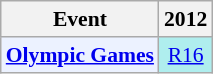<table class="wikitable" style="font-size: 90%; text-align:center">
<tr>
<th>Event</th>
<th>2012</th>
</tr>
<tr>
<td bgcolor="#ECF2FF"; align="left"><strong><a href='#'>Olympic Games</a></strong></td>
<td bgcolor=AFEEEE><a href='#'>R16</a></td>
</tr>
</table>
